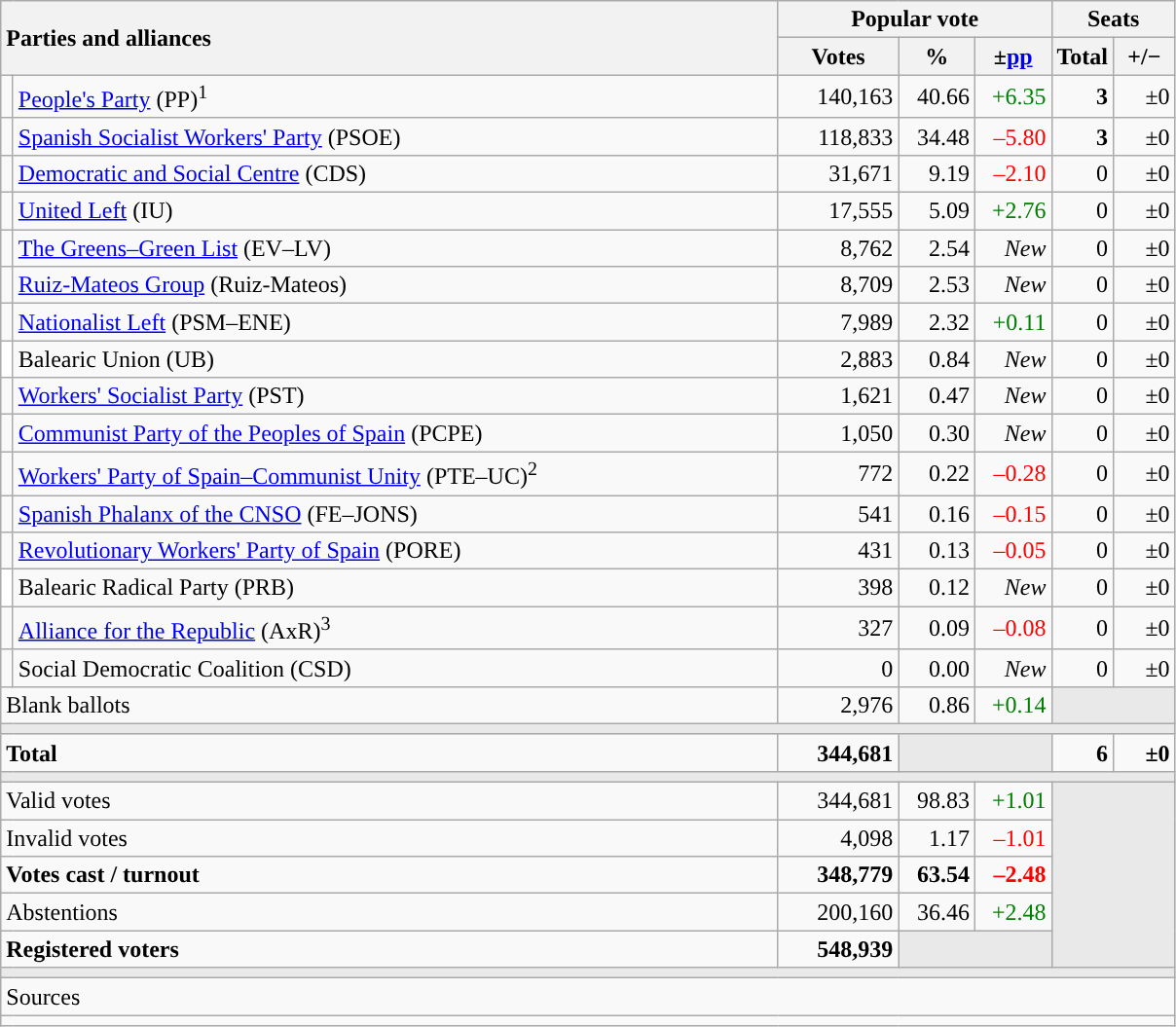<table class="wikitable" style="text-align:right;">
<tr>
<th style="text-align:left;" rowspan="2" colspan="2" width="525">Parties and alliances</th>
<th colspan="3">Popular vote</th>
<th colspan="2">Seats</th>
</tr>
<tr>
<th width="75">Votes</th>
<th width="45">%</th>
<th width="45">±<a href='#'>pp</a></th>
<th width="35">Total</th>
<th width="35">+/−</th>
</tr>
<tr>
<td width="1" style="color:inherit;background:"></td>
<td align="left"><a href='#'>People's Party</a> (PP)<sup>1</sup></td>
<td>140,163</td>
<td>40.66</td>
<td style="color:green;">+6.35</td>
<td><strong>3</strong></td>
<td>±0</td>
</tr>
<tr>
<td style="color:inherit;background:"></td>
<td align="left"><a href='#'>Spanish Socialist Workers' Party</a> (PSOE)</td>
<td>118,833</td>
<td>34.48</td>
<td style="color:red;">–5.80</td>
<td><strong>3</strong></td>
<td>±0</td>
</tr>
<tr>
<td style="color:inherit;background:"></td>
<td align="left"><a href='#'>Democratic and Social Centre</a> (CDS)</td>
<td>31,671</td>
<td>9.19</td>
<td style="color:red;">–2.10</td>
<td>0</td>
<td>±0</td>
</tr>
<tr>
<td style="color:inherit;background:"></td>
<td align="left"><a href='#'>United Left</a> (IU)</td>
<td>17,555</td>
<td>5.09</td>
<td style="color:green;">+2.76</td>
<td>0</td>
<td>±0</td>
</tr>
<tr>
<td style="color:inherit;background:"></td>
<td align="left"><a href='#'>The Greens–Green List</a> (EV–LV)</td>
<td>8,762</td>
<td>2.54</td>
<td><em>New</em></td>
<td>0</td>
<td>±0</td>
</tr>
<tr>
<td style="color:inherit;background:"></td>
<td align="left"><a href='#'>Ruiz-Mateos Group</a> (Ruiz-Mateos)</td>
<td>8,709</td>
<td>2.53</td>
<td><em>New</em></td>
<td>0</td>
<td>±0</td>
</tr>
<tr>
<td style="color:inherit;background:"></td>
<td align="left"><a href='#'>Nationalist Left</a> (PSM–ENE)</td>
<td>7,989</td>
<td>2.32</td>
<td style="color:green;">+0.11</td>
<td>0</td>
<td>±0</td>
</tr>
<tr>
<td bgcolor="white"></td>
<td align="left">Balearic Union (UB)</td>
<td>2,883</td>
<td>0.84</td>
<td><em>New</em></td>
<td>0</td>
<td>±0</td>
</tr>
<tr>
<td style="color:inherit;background:"></td>
<td align="left"><a href='#'>Workers' Socialist Party</a> (PST)</td>
<td>1,621</td>
<td>0.47</td>
<td><em>New</em></td>
<td>0</td>
<td>±0</td>
</tr>
<tr>
<td style="color:inherit;background:"></td>
<td align="left"><a href='#'>Communist Party of the Peoples of Spain</a> (PCPE)</td>
<td>1,050</td>
<td>0.30</td>
<td><em>New</em></td>
<td>0</td>
<td>±0</td>
</tr>
<tr>
<td style="color:inherit;background:"></td>
<td align="left"><a href='#'>Workers' Party of Spain–Communist Unity</a> (PTE–UC)<sup>2</sup></td>
<td>772</td>
<td>0.22</td>
<td style="color:red;">–0.28</td>
<td>0</td>
<td>±0</td>
</tr>
<tr>
<td style="color:inherit;background:"></td>
<td align="left"><a href='#'>Spanish Phalanx of the CNSO</a> (FE–JONS)</td>
<td>541</td>
<td>0.16</td>
<td style="color:red;">–0.15</td>
<td>0</td>
<td>±0</td>
</tr>
<tr>
<td style="color:inherit;background:"></td>
<td align="left"><a href='#'>Revolutionary Workers' Party of Spain</a> (PORE)</td>
<td>431</td>
<td>0.13</td>
<td style="color:red;">–0.05</td>
<td>0</td>
<td>±0</td>
</tr>
<tr>
<td bgcolor="white"></td>
<td align="left">Balearic Radical Party (PRB)</td>
<td>398</td>
<td>0.12</td>
<td><em>New</em></td>
<td>0</td>
<td>±0</td>
</tr>
<tr>
<td style="color:inherit;background:"></td>
<td align="left"><a href='#'>Alliance for the Republic</a> (AxR)<sup>3</sup></td>
<td>327</td>
<td>0.09</td>
<td style="color:red;">–0.08</td>
<td>0</td>
<td>±0</td>
</tr>
<tr>
<td style="color:inherit;background:"></td>
<td align="left">Social Democratic Coalition (CSD)</td>
<td>0</td>
<td>0.00</td>
<td><em>New</em></td>
<td>0</td>
<td>±0</td>
</tr>
<tr>
<td align="left" colspan="2">Blank ballots</td>
<td>2,976</td>
<td>0.86</td>
<td style="color:green;">+0.14</td>
<td bgcolor="#E9E9E9" colspan="2"></td>
</tr>
<tr>
<td colspan="7" bgcolor="#E9E9E9"></td>
</tr>
<tr style="font-weight:bold;">
<td align="left" colspan="2">Total</td>
<td>344,681</td>
<td bgcolor="#E9E9E9" colspan="2"></td>
<td>6</td>
<td>±0</td>
</tr>
<tr>
<td colspan="7" bgcolor="#E9E9E9"></td>
</tr>
<tr>
<td align="left" colspan="2">Valid votes</td>
<td>344,681</td>
<td>98.83</td>
<td style="color:green;">+1.01</td>
<td bgcolor="#E9E9E9" colspan="2" rowspan="5"></td>
</tr>
<tr>
<td align="left" colspan="2">Invalid votes</td>
<td>4,098</td>
<td>1.17</td>
<td style="color:red;">–1.01</td>
</tr>
<tr style="font-weight:bold;">
<td align="left" colspan="2">Votes cast / turnout</td>
<td>348,779</td>
<td>63.54</td>
<td style="color:red;">–2.48</td>
</tr>
<tr>
<td align="left" colspan="2">Abstentions</td>
<td>200,160</td>
<td>36.46</td>
<td style="color:green;">+2.48</td>
</tr>
<tr style="font-weight:bold;">
<td align="left" colspan="2">Registered voters</td>
<td>548,939</td>
<td bgcolor="#E9E9E9" colspan="2"></td>
</tr>
<tr>
<td colspan="7" bgcolor="#E9E9E9"></td>
</tr>
<tr>
<td align="left" colspan="7">Sources</td>
</tr>
<tr>
<td colspan="7" style="text-align:left; max-width:790px;"></td>
</tr>
</table>
